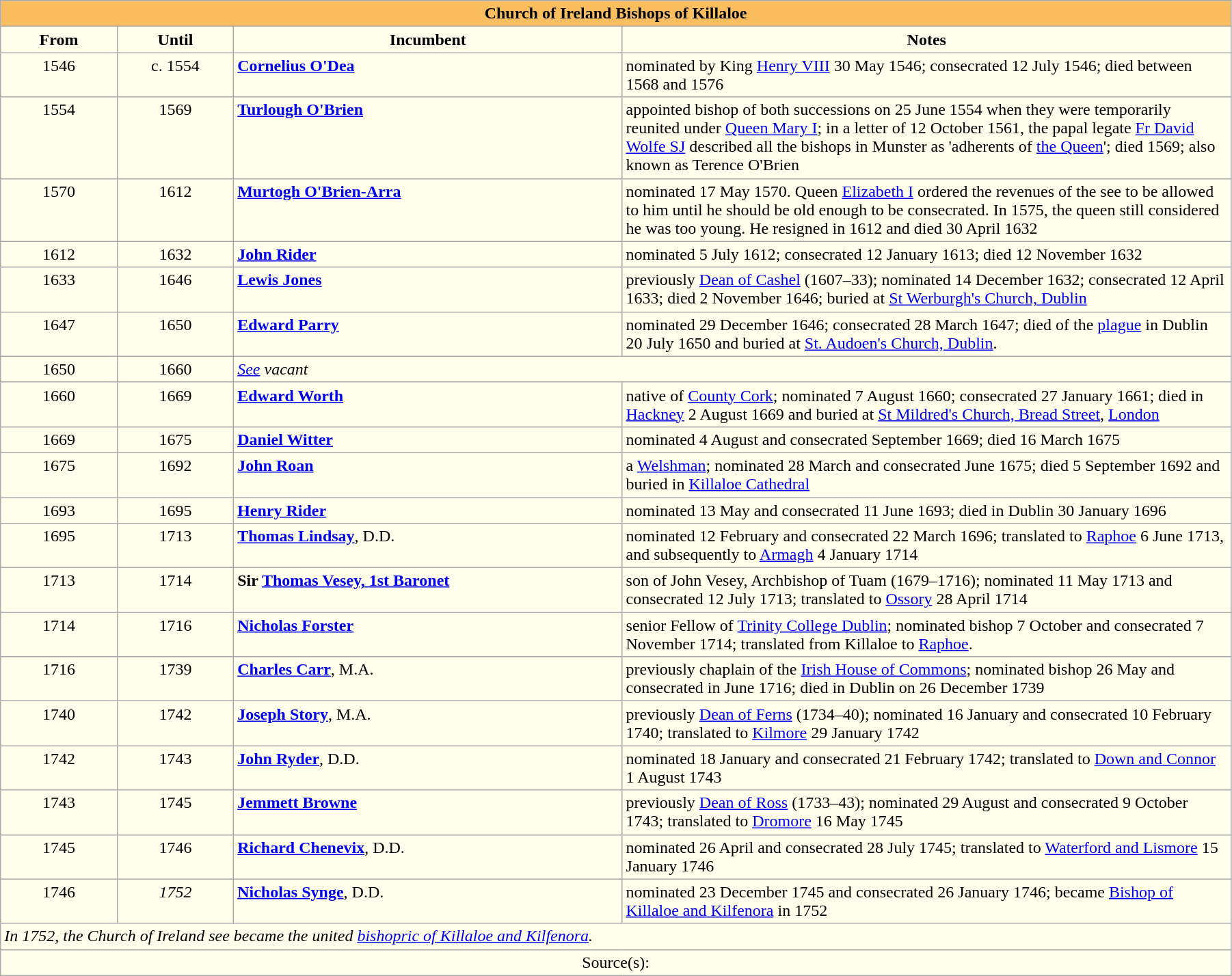<table class="wikitable" style="width:95%;" border="1" cellpadding="2">
<tr>
<th style="background:#fabe60;" colspan="4">Church of Ireland Bishops of Killaloe</th>
</tr>
<tr align=center>
<th style="background:#ffffec; width:9%;">From</th>
<th style="background:#ffffec; width:9%;">Until</th>
<th style="background:#ffffec; width:30%;">Incumbent</th>
<th style="background:#ffffec; width:47%;">Notes</th>
</tr>
<tr style="vertical-align:top; background:#ffffec;">
<td align=center>1546</td>
<td align=center>c. 1554</td>
<td><strong><a href='#'>Cornelius O'Dea</a></strong></td>
<td>nominated by King <a href='#'>Henry VIII</a> 30 May 1546; consecrated 12 July 1546; died between 1568 and 1576</td>
</tr>
<tr style="vertical-align:top; background:#ffffec;">
<td align=center>1554</td>
<td align=center>1569</td>
<td><strong><a href='#'>Turlough O'Brien</a></strong> </td>
<td>appointed bishop of both successions on 25 June 1554 when they were temporarily reunited under <a href='#'>Queen Mary I</a>; in a letter of 12 October 1561, the papal legate <a href='#'>Fr David Wolfe SJ</a> described all the bishops in Munster as 'adherents of <a href='#'>the Queen</a>'; died 1569; also known as Terence O'Brien</td>
</tr>
<tr style="vertical-align:top; background:#ffffec;">
<td align=center>1570</td>
<td align=center>1612</td>
<td><strong><a href='#'>Murtogh O'Brien-Arra</a></strong></td>
<td>nominated 17 May 1570. Queen <a href='#'>Elizabeth I</a> ordered the revenues of the see to be allowed to him until he should be old enough to be consecrated. In 1575, the queen still considered he was too young. He resigned in 1612 and died 30 April 1632</td>
</tr>
<tr style="vertical-align:top; background:#ffffec;">
<td align=center>1612</td>
<td align=center>1632</td>
<td><strong><a href='#'>John Rider</a></strong></td>
<td>nominated 5 July 1612; consecrated 12 January 1613; died 12 November 1632</td>
</tr>
<tr style="vertical-align:top; background:#ffffec;">
<td align=center>1633</td>
<td align=center>1646</td>
<td><strong><a href='#'>Lewis Jones</a></strong></td>
<td>previously <a href='#'>Dean of Cashel</a> (1607–33); nominated 14 December 1632; consecrated 12 April 1633; died 2 November 1646; buried at <a href='#'>St Werburgh's Church, Dublin</a></td>
</tr>
<tr style="vertical-align:top; background:#ffffec;">
<td align=center>1647</td>
<td align=center>1650</td>
<td><strong><a href='#'>Edward Parry</a></strong></td>
<td>nominated 29 December 1646; consecrated 28 March 1647; died of the <a href='#'>plague</a> in Dublin 20 July 1650 and buried at <a href='#'>St. Audoen's Church, Dublin</a>.</td>
</tr>
<tr style="vertical-align:top; background:#ffffec;">
<td align=center>1650</td>
<td align=center>1660</td>
<td colspan="2"><em><a href='#'>See</a> vacant</em></td>
</tr>
<tr style="vertical-align:top; background:#ffffec;">
<td align=center>1660</td>
<td align=center>1669</td>
<td><strong><a href='#'>Edward Worth</a></strong></td>
<td>native of <a href='#'>County Cork</a>; nominated 7 August 1660; consecrated 27 January 1661; died in <a href='#'>Hackney</a> 2 August 1669 and buried at <a href='#'>St Mildred's Church, Bread Street</a>, <a href='#'>London</a></td>
</tr>
<tr style="vertical-align:top; background:#ffffec;">
<td align=center>1669</td>
<td align=center>1675</td>
<td><strong><a href='#'>Daniel Witter</a></strong></td>
<td>nominated 4 August and consecrated September 1669; died 16 March 1675</td>
</tr>
<tr style="vertical-align:top; background:#ffffec;">
<td align=center>1675</td>
<td align=center>1692</td>
<td><strong><a href='#'>John Roan</a></strong></td>
<td>a <a href='#'>Welshman</a>; nominated 28 March and consecrated June 1675; died 5 September 1692 and buried in <a href='#'>Killaloe Cathedral</a></td>
</tr>
<tr style="vertical-align:top; background:#ffffec;">
<td align=center>1693</td>
<td align=center>1695</td>
<td><strong><a href='#'>Henry Rider</a></strong></td>
<td>nominated 13 May and consecrated 11 June 1693; died in Dublin 30 January 1696</td>
</tr>
<tr style="vertical-align:top; background:#ffffec;">
<td align=center>1695</td>
<td align=center>1713</td>
<td><strong><a href='#'>Thomas Lindsay</a></strong>, D.D.</td>
<td>nominated 12 February and consecrated 22 March 1696; translated to <a href='#'>Raphoe</a> 6 June 1713, and subsequently to <a href='#'>Armagh</a> 4 January 1714</td>
</tr>
<tr style="vertical-align:top; background:#ffffec;">
<td align=center>1713</td>
<td align=center>1714</td>
<td><strong>Sir <a href='#'>Thomas Vesey, 1st Baronet</a></strong></td>
<td>son of John Vesey, Archbishop of Tuam (1679–1716); nominated 11 May 1713 and consecrated 12 July 1713; translated to <a href='#'>Ossory</a> 28 April 1714</td>
</tr>
<tr style="vertical-align:top; background:#ffffec;">
<td align=center>1714</td>
<td align=center>1716</td>
<td><strong><a href='#'>Nicholas Forster</a></strong></td>
<td>senior Fellow of <a href='#'>Trinity College Dublin</a>; nominated bishop 7 October and consecrated 7 November 1714; translated from Killaloe to <a href='#'>Raphoe</a>.</td>
</tr>
<tr style="vertical-align:top; background:#ffffec;">
<td align=center>1716</td>
<td align=center>1739</td>
<td><strong><a href='#'>Charles Carr</a></strong>, M.A.</td>
<td>previously chaplain of the <a href='#'>Irish House of Commons</a>; nominated bishop 26 May and consecrated in June 1716; died in Dublin on 26 December 1739</td>
</tr>
<tr style="vertical-align:top; background:#ffffec;">
<td align=center>1740</td>
<td align=center>1742</td>
<td><strong><a href='#'>Joseph Story</a></strong>, M.A.</td>
<td>previously <a href='#'>Dean of Ferns</a> (1734–40); nominated 16 January and consecrated 10 February 1740; translated to <a href='#'>Kilmore</a> 29 January 1742</td>
</tr>
<tr style="vertical-align:top; background:#ffffec;">
<td align=center>1742</td>
<td align=center>1743</td>
<td><strong><a href='#'>John Ryder</a></strong>, D.D.</td>
<td>nominated 18 January and consecrated 21 February 1742; translated to <a href='#'>Down and Connor</a> 1 August 1743</td>
</tr>
<tr style="vertical-align:top; background:#ffffec;">
<td align=center>1743</td>
<td align=center>1745</td>
<td><strong><a href='#'>Jemmett Browne</a></strong></td>
<td>previously <a href='#'>Dean of Ross</a> (1733–43); nominated 29 August and consecrated 9 October 1743; translated to <a href='#'>Dromore</a> 16 May 1745</td>
</tr>
<tr style="vertical-align:top; background:#ffffec;">
<td align=center>1745</td>
<td align=center>1746</td>
<td><strong><a href='#'>Richard Chenevix</a></strong>, D.D.</td>
<td>nominated 26 April and consecrated 28 July 1745; translated to <a href='#'>Waterford and Lismore</a> 15 January 1746</td>
</tr>
<tr style="vertical-align:top; background:#ffffec;">
<td align=center>1746</td>
<td align=center><em>1752</em></td>
<td><strong><a href='#'>Nicholas Synge</a></strong>, D.D.</td>
<td>nominated 23 December 1745 and consecrated 26 January 1746; became <a href='#'>Bishop of Killaloe and Kilfenora</a> in 1752</td>
</tr>
<tr style="vertical-align:top; background:#ffffec;">
<td colspan=4><em>In 1752, the Church of Ireland see became the united <a href='#'>bishopric of Killaloe and Kilfenora</a>.</em></td>
</tr>
<tr valign=top bgcolor="#ffffec">
<td align=center colspan="4">Source(s):</td>
</tr>
</table>
